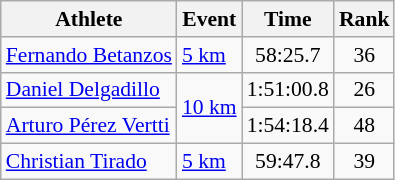<table class="wikitable" style="font-size:90%;">
<tr>
<th>Athlete</th>
<th>Event</th>
<th>Time</th>
<th>Rank</th>
</tr>
<tr align=center>
<td align=left><a href='#'>Fernando Betanzos</a></td>
<td align=left><a href='#'>5 km</a></td>
<td>58:25.7</td>
<td>36</td>
</tr>
<tr align=center>
<td align=left><a href='#'>Daniel Delgadillo</a></td>
<td align=left rowspan=2><a href='#'>10 km</a></td>
<td>1:51:00.8</td>
<td>26</td>
</tr>
<tr align=center>
<td align=left><a href='#'>Arturo Pérez Vertti</a></td>
<td>1:54:18.4</td>
<td>48</td>
</tr>
<tr align=center>
<td align=left><a href='#'>Christian Tirado</a></td>
<td align=left><a href='#'>5 km</a></td>
<td>59:47.8</td>
<td>39</td>
</tr>
</table>
